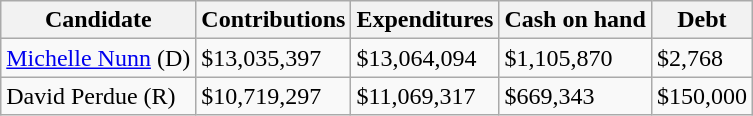<table class="wikitable sortable">
<tr>
<th>Candidate</th>
<th>Contributions</th>
<th>Expenditures</th>
<th>Cash on hand</th>
<th>Debt</th>
</tr>
<tr>
<td><a href='#'>Michelle Nunn</a> (D)</td>
<td>$13,035,397</td>
<td>$13,064,094</td>
<td>$1,105,870</td>
<td>$2,768</td>
</tr>
<tr>
<td>David Perdue (R)</td>
<td>$10,719,297</td>
<td>$11,069,317</td>
<td>$669,343</td>
<td>$150,000</td>
</tr>
</table>
